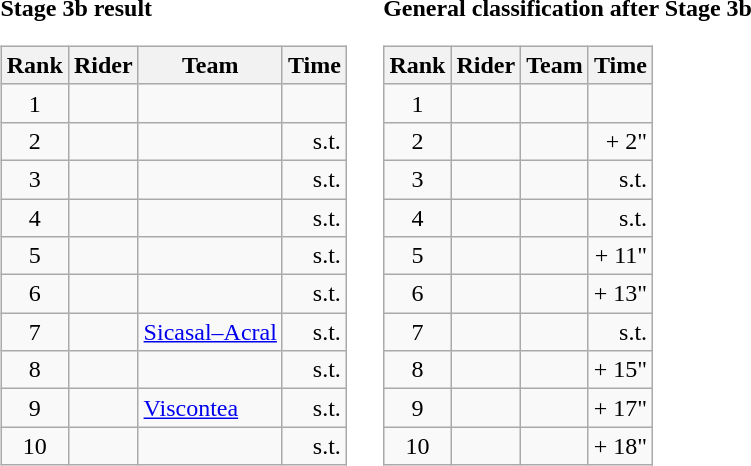<table>
<tr>
<td><strong>Stage 3b result</strong><br><table class="wikitable">
<tr>
<th scope="col">Rank</th>
<th scope="col">Rider</th>
<th scope="col">Team</th>
<th scope="col">Time</th>
</tr>
<tr>
<td style="text-align:center;">1</td>
<td></td>
<td></td>
<td style="text-align:right;"></td>
</tr>
<tr>
<td style="text-align:center;">2</td>
<td></td>
<td></td>
<td style="text-align:right;">s.t.</td>
</tr>
<tr>
<td style="text-align:center;">3</td>
<td></td>
<td></td>
<td style="text-align:right;">s.t.</td>
</tr>
<tr>
<td style="text-align:center;">4</td>
<td></td>
<td></td>
<td style="text-align:right;">s.t.</td>
</tr>
<tr>
<td style="text-align:center;">5</td>
<td></td>
<td></td>
<td style="text-align:right;">s.t.</td>
</tr>
<tr>
<td style="text-align:center;">6</td>
<td></td>
<td></td>
<td style="text-align:right;">s.t.</td>
</tr>
<tr>
<td style="text-align:center;">7</td>
<td></td>
<td><a href='#'>Sicasal–Acral</a></td>
<td style="text-align:right;">s.t.</td>
</tr>
<tr>
<td style="text-align:center;">8</td>
<td></td>
<td></td>
<td style="text-align:right;">s.t.</td>
</tr>
<tr>
<td style="text-align:center;">9</td>
<td></td>
<td><a href='#'>Viscontea</a></td>
<td style="text-align:right;">s.t.</td>
</tr>
<tr>
<td style="text-align:center;">10</td>
<td></td>
<td></td>
<td style="text-align:right;">s.t.</td>
</tr>
</table>
</td>
<td></td>
<td><strong>General classification after Stage 3b</strong><br><table class="wikitable">
<tr>
<th scope="col">Rank</th>
<th scope="col">Rider</th>
<th scope="col">Team</th>
<th scope="col">Time</th>
</tr>
<tr>
<td style="text-align:center;">1</td>
<td></td>
<td></td>
<td style="text-align:right;"></td>
</tr>
<tr>
<td style="text-align:center;">2</td>
<td></td>
<td></td>
<td style="text-align:right;">+ 2"</td>
</tr>
<tr>
<td style="text-align:center;">3</td>
<td></td>
<td></td>
<td style="text-align:right;">s.t.</td>
</tr>
<tr>
<td style="text-align:center;">4</td>
<td></td>
<td></td>
<td style="text-align:right;">s.t.</td>
</tr>
<tr>
<td style="text-align:center;">5</td>
<td></td>
<td></td>
<td style="text-align:right;">+ 11"</td>
</tr>
<tr>
<td style="text-align:center;">6</td>
<td></td>
<td></td>
<td style="text-align:right;">+ 13"</td>
</tr>
<tr>
<td style="text-align:center;">7</td>
<td></td>
<td></td>
<td style="text-align:right;">s.t.</td>
</tr>
<tr>
<td style="text-align:center;">8</td>
<td></td>
<td></td>
<td style="text-align:right;">+ 15"</td>
</tr>
<tr>
<td style="text-align:center;">9</td>
<td></td>
<td></td>
<td style="text-align:right;">+ 17"</td>
</tr>
<tr>
<td style="text-align:center;">10</td>
<td></td>
<td></td>
<td style="text-align:right;">+ 18"</td>
</tr>
</table>
</td>
</tr>
</table>
